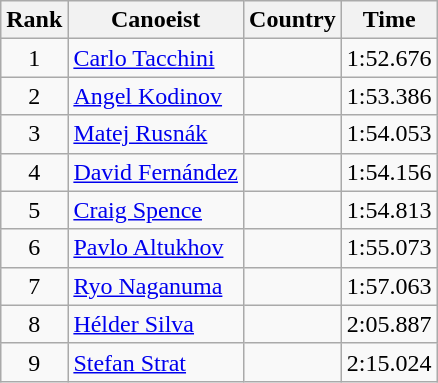<table class="wikitable" style="text-align:center">
<tr>
<th>Rank</th>
<th>Canoeist</th>
<th>Country</th>
<th>Time</th>
</tr>
<tr>
<td>1</td>
<td align="left"><a href='#'>Carlo Tacchini</a></td>
<td align="left"></td>
<td>1:52.676</td>
</tr>
<tr>
<td>2</td>
<td align="left"><a href='#'>Angel Kodinov</a></td>
<td align="left"></td>
<td>1:53.386</td>
</tr>
<tr>
<td>3</td>
<td align="left"><a href='#'>Matej Rusnák</a></td>
<td align="left"></td>
<td>1:54.053</td>
</tr>
<tr>
<td>4</td>
<td align="left"><a href='#'>David Fernández</a></td>
<td align="left"></td>
<td>1:54.156</td>
</tr>
<tr>
<td>5</td>
<td align="left"><a href='#'>Craig Spence</a></td>
<td align="left"></td>
<td>1:54.813</td>
</tr>
<tr>
<td>6</td>
<td align="left"><a href='#'>Pavlo Altukhov</a></td>
<td align="left"></td>
<td>1:55.073</td>
</tr>
<tr>
<td>7</td>
<td align="left"><a href='#'>Ryo Naganuma</a></td>
<td align="left"></td>
<td>1:57.063</td>
</tr>
<tr>
<td>8</td>
<td align="left"><a href='#'>Hélder Silva</a></td>
<td align="left"></td>
<td>2:05.887</td>
</tr>
<tr>
<td>9</td>
<td align="left"><a href='#'>Stefan Strat</a></td>
<td align="left"></td>
<td>2:15.024</td>
</tr>
</table>
